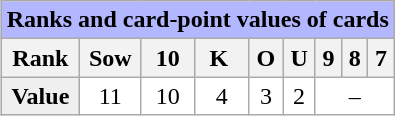<table class="wikitable" align="right"  style="background-color:white">
<tr style="background-color:#B3B7FF">
<td colspan="9"><strong>Ranks and card-point values of cards</strong></td>
</tr>
<tr>
<th>Rank</th>
<th>Sow</th>
<th> 10 </th>
<th> K  </th>
<th>O</th>
<th>U</th>
<th>9</th>
<th>8</th>
<th>7</th>
</tr>
<tr align="center">
<td style="background:#efefef;"><strong>Value</strong></td>
<td>11</td>
<td>10</td>
<td>4</td>
<td>3</td>
<td>2</td>
<td colspan=3>–</td>
</tr>
</table>
